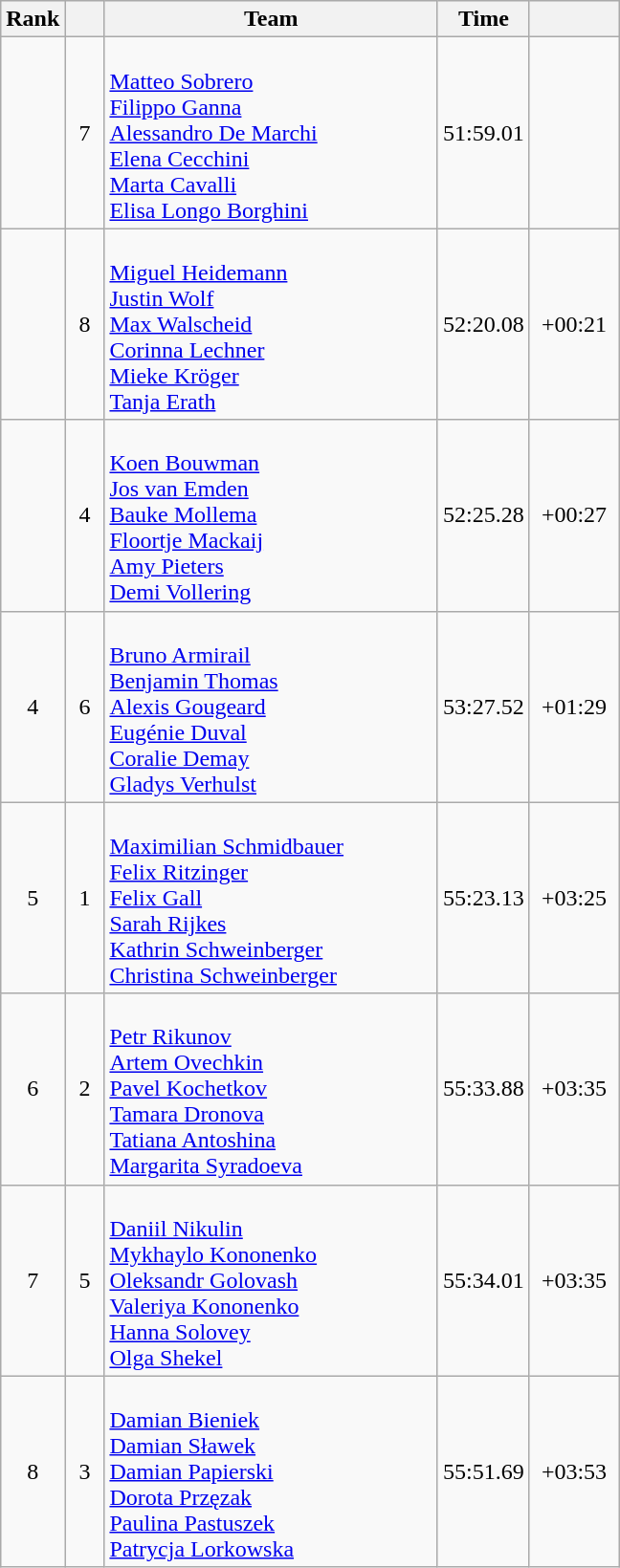<table class="wikitable sortable" style="text-align:center">
<tr style="background:#efefef;">
<th width="30">Rank</th>
<th width="20"></th>
<th width="225">Team</th>
<th width="55">Time</th>
<th width="55"></th>
</tr>
<tr>
<td></td>
<td>7</td>
<td align="left"><br><a href='#'>Matteo Sobrero</a><br><a href='#'>Filippo Ganna</a><br><a href='#'>Alessandro De Marchi</a><br><a href='#'>Elena Cecchini</a><br><a href='#'>Marta Cavalli</a><br><a href='#'>Elisa Longo Borghini</a></td>
<td>51:59.01</td>
<td></td>
</tr>
<tr>
<td></td>
<td>8</td>
<td align="left"><br><a href='#'>Miguel Heidemann</a><br><a href='#'>Justin Wolf</a><br><a href='#'>Max Walscheid</a><br><a href='#'>Corinna Lechner</a><br><a href='#'>Mieke Kröger</a><br><a href='#'>Tanja Erath</a></td>
<td>52:20.08</td>
<td>+00:21</td>
</tr>
<tr>
<td></td>
<td>4</td>
<td align="left"><br><a href='#'>Koen Bouwman</a><br><a href='#'>Jos van Emden</a><br><a href='#'>Bauke Mollema</a><br><a href='#'>Floortje Mackaij</a><br><a href='#'>Amy Pieters</a><br><a href='#'>Demi Vollering</a></td>
<td>52:25.28</td>
<td>+00:27</td>
</tr>
<tr>
<td>4</td>
<td>6</td>
<td align="left"><br><a href='#'>Bruno Armirail</a><br><a href='#'>Benjamin Thomas</a><br><a href='#'>Alexis Gougeard</a><br><a href='#'>Eugénie Duval</a><br><a href='#'>Coralie Demay</a><br><a href='#'>Gladys Verhulst</a></td>
<td>53:27.52</td>
<td>+01:29</td>
</tr>
<tr>
<td>5</td>
<td>1</td>
<td align="left"><br><a href='#'>Maximilian Schmidbauer</a><br><a href='#'>Felix Ritzinger</a><br><a href='#'>Felix Gall</a><br><a href='#'>Sarah Rijkes</a><br><a href='#'>Kathrin Schweinberger</a><br><a href='#'>Christina Schweinberger</a></td>
<td>55:23.13</td>
<td>+03:25</td>
</tr>
<tr>
<td>6</td>
<td>2</td>
<td align="left"><br><a href='#'>Petr Rikunov</a><br><a href='#'>Artem Ovechkin</a><br><a href='#'>Pavel Kochetkov</a><br><a href='#'>Tamara Dronova</a><br><a href='#'>Tatiana Antoshina</a><br><a href='#'>Margarita Syradoeva</a></td>
<td>55:33.88</td>
<td>+03:35</td>
</tr>
<tr>
<td>7</td>
<td>5</td>
<td align="left"><br><a href='#'>Daniil Nikulin</a><br><a href='#'>Mykhaylo Kononenko</a><br><a href='#'>Oleksandr Golovash</a><br><a href='#'>Valeriya Kononenko</a><br><a href='#'>Hanna Solovey</a><br><a href='#'>Olga Shekel</a></td>
<td>55:34.01</td>
<td>+03:35</td>
</tr>
<tr>
<td>8</td>
<td>3</td>
<td align="left"><br><a href='#'>Damian Bieniek</a><br><a href='#'>Damian Sławek</a><br><a href='#'>Damian Papierski</a><br><a href='#'>Dorota Przęzak</a><br><a href='#'>Paulina Pastuszek</a><br><a href='#'>Patrycja Lorkowska</a></td>
<td>55:51.69</td>
<td>+03:53</td>
</tr>
</table>
